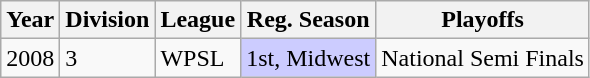<table class="wikitable">
<tr>
<th>Year</th>
<th>Division</th>
<th>League</th>
<th>Reg. Season</th>
<th>Playoffs</th>
</tr>
<tr>
<td>2008</td>
<td>3</td>
<td>WPSL</td>
<td bgcolor=#ccccff>1st, Midwest</td>
<td>National Semi Finals</td>
</tr>
</table>
